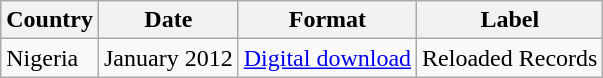<table class="wikitable">
<tr>
<th>Country</th>
<th>Date</th>
<th>Format</th>
<th>Label</th>
</tr>
<tr>
<td>Nigeria</td>
<td>January 2012</td>
<td><a href='#'>Digital download</a></td>
<td>Reloaded Records</td>
</tr>
</table>
